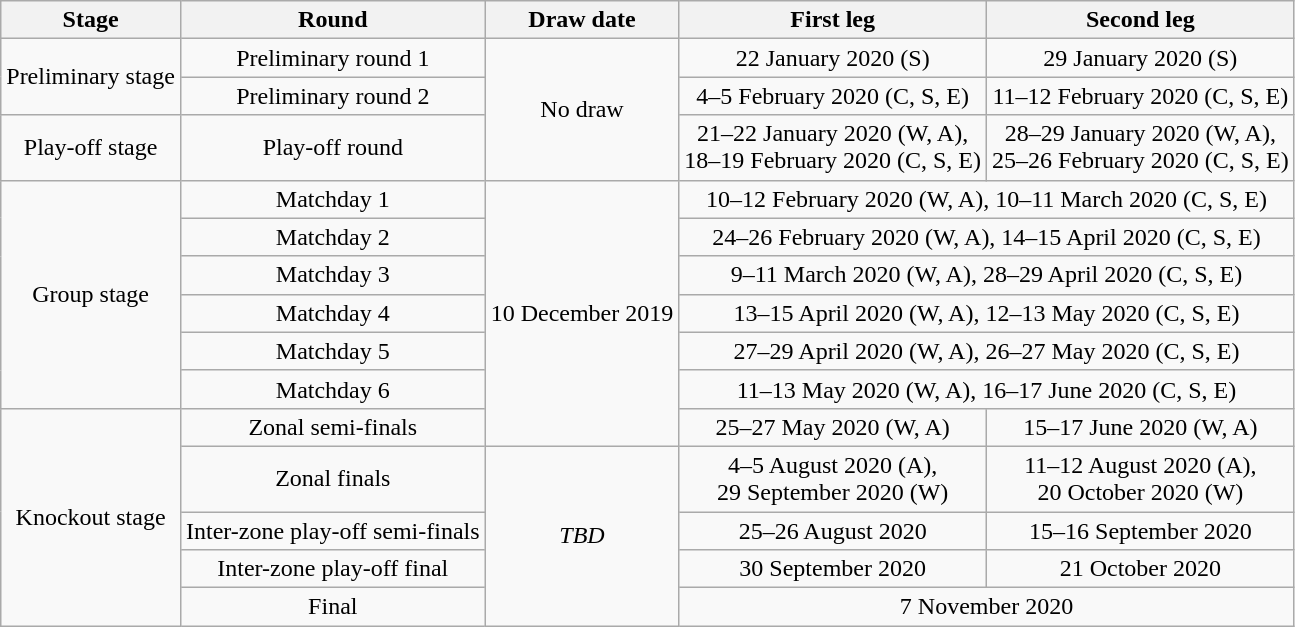<table class="wikitable mw-collapsible mw-collapsed" style="text-align:center">
<tr>
<th>Stage</th>
<th>Round</th>
<th>Draw date</th>
<th>First leg</th>
<th>Second leg</th>
</tr>
<tr>
<td rowspan=2>Preliminary stage</td>
<td>Preliminary round 1</td>
<td rowspan=3>No draw</td>
<td>22 January 2020 (S)</td>
<td>29 January 2020 (S)</td>
</tr>
<tr>
<td>Preliminary round 2</td>
<td>4–5 February 2020 (C, S, E)</td>
<td>11–12 February 2020 (C, S, E)</td>
</tr>
<tr>
<td>Play-off stage</td>
<td>Play-off round</td>
<td>21–22 January 2020 (W, A),<br>18–19 February 2020 (C, S, E)</td>
<td>28–29 January 2020 (W, A),<br>25–26 February 2020 (C, S, E)</td>
</tr>
<tr>
<td rowspan=6>Group stage</td>
<td>Matchday 1</td>
<td rowspan=7>10 December 2019</td>
<td colspan=2>10–12 February 2020 (W, A), 10–11 March 2020 (C, S, E)</td>
</tr>
<tr>
<td>Matchday 2</td>
<td colspan=2>24–26 February 2020 (W, A), 14–15 April 2020 (C, S, E)</td>
</tr>
<tr>
<td>Matchday 3</td>
<td colspan=2>9–11 March 2020 (W, A), 28–29 April 2020 (C, S, E)</td>
</tr>
<tr>
<td>Matchday 4</td>
<td colspan=2>13–15 April 2020 (W, A), 12–13 May 2020 (C, S, E)</td>
</tr>
<tr>
<td>Matchday 5</td>
<td colspan=2>27–29 April 2020 (W, A), 26–27 May 2020 (C, S, E)</td>
</tr>
<tr>
<td>Matchday 6</td>
<td colspan=2>11–13 May 2020 (W, A), 16–17 June 2020 (C, S, E)</td>
</tr>
<tr>
<td rowspan=5>Knockout stage</td>
<td>Zonal semi-finals</td>
<td>25–27 May 2020 (W, A)</td>
<td>15–17 June 2020 (W, A)</td>
</tr>
<tr>
<td>Zonal finals</td>
<td rowspan=4><em>TBD</em></td>
<td>4–5 August 2020 (A),<br>29 September 2020 (W)</td>
<td>11–12 August 2020 (A),<br>20 October 2020 (W)</td>
</tr>
<tr>
<td>Inter-zone play-off semi-finals</td>
<td>25–26 August 2020</td>
<td>15–16 September 2020</td>
</tr>
<tr>
<td>Inter-zone play-off final</td>
<td>30 September 2020</td>
<td>21 October 2020</td>
</tr>
<tr>
<td>Final</td>
<td colspan=2>7 November 2020</td>
</tr>
</table>
